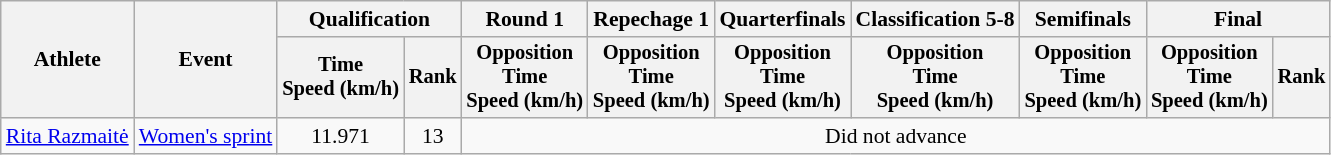<table class="wikitable" style="font-size:90%">
<tr>
<th rowspan="2">Athlete</th>
<th rowspan="2">Event</th>
<th colspan=2>Qualification</th>
<th>Round 1</th>
<th>Repechage 1</th>
<th>Quarterfinals</th>
<th>Classification 5-8</th>
<th>Semifinals</th>
<th colspan=2>Final</th>
</tr>
<tr style="font-size:95%">
<th>Time<br>Speed (km/h)</th>
<th>Rank</th>
<th>Opposition<br>Time<br>Speed (km/h)</th>
<th>Opposition<br>Time<br>Speed (km/h)</th>
<th>Opposition<br>Time<br>Speed (km/h)</th>
<th>Opposition<br>Time<br>Speed (km/h)</th>
<th>Opposition<br>Time<br>Speed (km/h)</th>
<th>Opposition<br>Time<br>Speed (km/h)</th>
<th>Rank</th>
</tr>
<tr align=center>
<td align=left><a href='#'>Rita Razmaitė</a></td>
<td align=left><a href='#'>Women's sprint</a></td>
<td>11.971</td>
<td>13</td>
<td colspan=8>Did not advance</td>
</tr>
</table>
